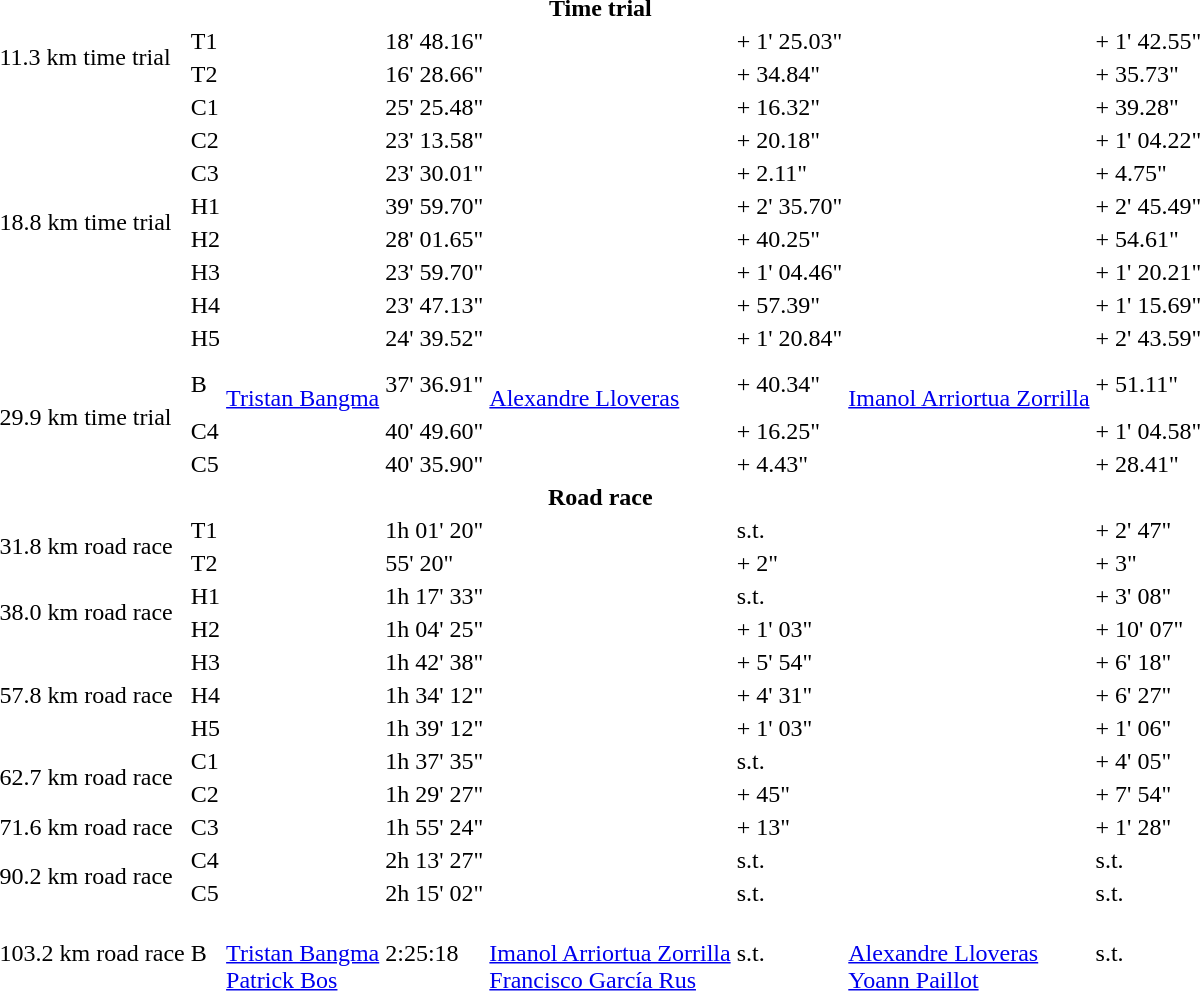<table>
<tr>
<th colspan=8>Time trial</th>
</tr>
<tr>
<td rowspan=2>11.3 km time trial</td>
<td>T1</td>
<td></td>
<td>18' 48.16"</td>
<td></td>
<td>+ 1' 25.03"</td>
<td></td>
<td>+ 1' 42.55"</td>
</tr>
<tr>
<td>T2</td>
<td></td>
<td>16' 28.66"</td>
<td></td>
<td>+ 34.84"</td>
<td></td>
<td>+ 35.73"</td>
</tr>
<tr>
<td rowspan=8>18.8 km time trial</td>
<td>C1</td>
<td></td>
<td>25' 25.48"</td>
<td></td>
<td>+ 16.32"</td>
<td></td>
<td>+ 39.28"</td>
</tr>
<tr>
<td>C2</td>
<td></td>
<td>23' 13.58"</td>
<td></td>
<td>+ 20.18"</td>
<td></td>
<td>+ 1' 04.22"</td>
</tr>
<tr>
<td>C3</td>
<td></td>
<td>23' 30.01"</td>
<td></td>
<td>+ 2.11"</td>
<td></td>
<td>+ 4.75"</td>
</tr>
<tr>
<td>H1</td>
<td></td>
<td>39' 59.70"</td>
<td></td>
<td>+ 2' 35.70"</td>
<td></td>
<td>+ 2' 45.49"</td>
</tr>
<tr>
<td>H2</td>
<td></td>
<td>28' 01.65"</td>
<td></td>
<td>+ 40.25"</td>
<td></td>
<td>+ 54.61"</td>
</tr>
<tr>
<td>H3</td>
<td></td>
<td>23' 59.70"</td>
<td></td>
<td>+ 1' 04.46"</td>
<td></td>
<td>+ 1' 20.21"</td>
</tr>
<tr>
<td>H4</td>
<td></td>
<td>23' 47.13"</td>
<td></td>
<td>+ 57.39"</td>
<td></td>
<td>+ 1' 15.69"</td>
</tr>
<tr>
<td>H5</td>
<td></td>
<td>24' 39.52"</td>
<td></td>
<td>+ 1' 20.84"</td>
<td></td>
<td>+ 2' 43.59"</td>
</tr>
<tr>
<td rowspan=3>29.9 km time trial</td>
<td>B</td>
<td><br><a href='#'>Tristan Bangma</a><br></td>
<td>37' 36.91"</td>
<td><br><a href='#'>Alexandre Lloveras</a><br></td>
<td>+ 40.34"</td>
<td><br><a href='#'>Imanol Arriortua Zorrilla</a><br></td>
<td>+ 51.11"</td>
</tr>
<tr>
<td>C4</td>
<td></td>
<td>40' 49.60"</td>
<td></td>
<td>+ 16.25"</td>
<td></td>
<td>+ 1' 04.58"</td>
</tr>
<tr>
<td>C5</td>
<td></td>
<td>40' 35.90"</td>
<td></td>
<td>+ 4.43"</td>
<td></td>
<td>+ 28.41"</td>
</tr>
<tr>
<th colspan=8>Road race</th>
</tr>
<tr>
<td rowspan=2>31.8 km road race</td>
<td>T1</td>
<td></td>
<td>1h 01' 20"</td>
<td></td>
<td>s.t.</td>
<td></td>
<td>+ 2' 47"</td>
</tr>
<tr>
<td>T2</td>
<td></td>
<td>55' 20"</td>
<td></td>
<td>+ 2"</td>
<td></td>
<td>+ 3"</td>
</tr>
<tr>
<td rowspan=2>38.0 km road race</td>
<td>H1</td>
<td></td>
<td>1h 17' 33"</td>
<td></td>
<td>s.t.</td>
<td></td>
<td>+ 3' 08"</td>
</tr>
<tr>
<td>H2</td>
<td></td>
<td>1h 04' 25"</td>
<td></td>
<td>+ 1' 03"</td>
<td></td>
<td>+ 10' 07"</td>
</tr>
<tr>
<td rowspan=3>57.8 km road race</td>
<td>H3</td>
<td></td>
<td>1h 42' 38"</td>
<td></td>
<td>+ 5' 54"</td>
<td></td>
<td>+ 6' 18"</td>
</tr>
<tr>
<td>H4</td>
<td></td>
<td>1h 34' 12"</td>
<td></td>
<td>+ 4' 31"</td>
<td></td>
<td>+ 6' 27"</td>
</tr>
<tr>
<td>H5</td>
<td></td>
<td>1h 39' 12"</td>
<td></td>
<td>+ 1' 03"</td>
<td></td>
<td>+ 1' 06"</td>
</tr>
<tr>
<td rowspan=2>62.7 km road race</td>
<td>C1</td>
<td></td>
<td>1h 37' 35"</td>
<td></td>
<td>s.t.</td>
<td></td>
<td>+ 4' 05"</td>
</tr>
<tr>
<td>C2</td>
<td></td>
<td>1h 29' 27"</td>
<td></td>
<td>+ 45"</td>
<td></td>
<td>+ 7' 54"</td>
</tr>
<tr>
<td>71.6 km road race</td>
<td>C3</td>
<td></td>
<td>1h 55' 24"</td>
<td></td>
<td>+ 13"</td>
<td></td>
<td>+ 1' 28"</td>
</tr>
<tr>
<td rowspan=2>90.2 km road race</td>
<td>C4</td>
<td></td>
<td>2h 13' 27"</td>
<td></td>
<td>s.t.</td>
<td></td>
<td>s.t.</td>
</tr>
<tr>
<td>C5</td>
<td></td>
<td>2h 15' 02"</td>
<td></td>
<td>s.t.</td>
<td></td>
<td>s.t.</td>
</tr>
<tr>
<td>103.2 km road race</td>
<td>B</td>
<td><br><a href='#'>Tristan Bangma</a><br><a href='#'>Patrick Bos</a></td>
<td>2:25:18</td>
<td><br><a href='#'>Imanol Arriortua Zorrilla</a><br><a href='#'>Francisco García Rus</a></td>
<td>s.t.</td>
<td><br><a href='#'>Alexandre Lloveras</a><br><a href='#'>Yoann Paillot</a></td>
<td>s.t.</td>
</tr>
</table>
